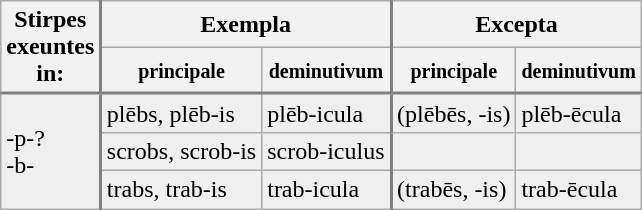<table class="wikitable">
<tr style="background:#ccccff;">
<th rowspan=2 style="border-right:2px solid grey;">Stirpes <br> exeuntes <br> in:</th>
<th colspan=2>Exempla</th>
<th colspan=2 style="border-left:2px solid grey;">Excepta</th>
</tr>
<tr style="background:#ccccff;">
<th><small>principale</small></th>
<th><small>deminutivum</small></th>
<th style="border-left:2px solid grey;"><small>principale</small></th>
<th><small>deminutivum</small></th>
</tr>
<tr style="background:#efefef; border-top:2px solid grey;">
<td rowspan=3 style="border-right:2px solid grey;">-p-? <br> -b-</td>
<td>plēbs, plēb-is</td>
<td>plēb-icula</td>
<td style="border-left:2px solid grey;">(plēbēs, -is)</td>
<td>plēb-ēcula</td>
</tr>
<tr style="background:#efefef;">
<td>scrobs, scrob-is</td>
<td>scrob-iculus</td>
<td style="border-left:2px solid grey;"></td>
<td></td>
</tr>
<tr style="background:#efefef;">
<td>trabs, trab-is</td>
<td>trab-icula</td>
<td style="border-left:2px solid grey;">(trabēs, -is)</td>
<td>trab-ēcula</td>
</tr>
</table>
